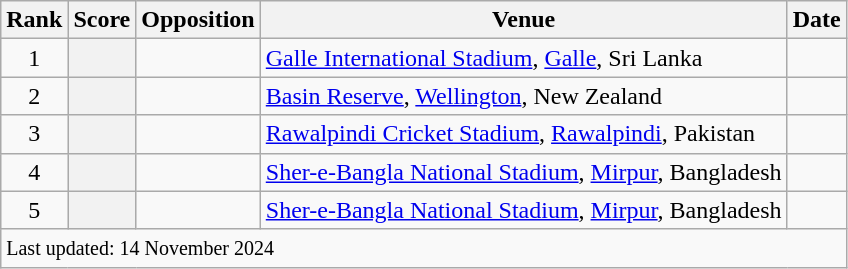<table class="wikitable plainrowheaders sortable">
<tr>
<th scope=col>Rank</th>
<th scope=col>Score</th>
<th scope=col>Opposition</th>
<th scope=col>Venue</th>
<th scope=col>Date</th>
</tr>
<tr>
<td align=center>1</td>
<th scope=row style=text-align:center;></th>
<td></td>
<td><a href='#'>Galle International Stadium</a>, <a href='#'>Galle</a>, Sri Lanka</td>
<td></td>
</tr>
<tr>
<td align=center>2</td>
<th scope=row style=text-align:center;></th>
<td></td>
<td><a href='#'>Basin Reserve</a>, <a href='#'>Wellington</a>, New Zealand</td>
<td></td>
</tr>
<tr>
<td align=center>3</td>
<th scope=row style=text-align:center;></th>
<td></td>
<td><a href='#'>Rawalpindi Cricket Stadium</a>, <a href='#'>Rawalpindi</a>, Pakistan</td>
<td></td>
</tr>
<tr>
<td align=center>4</td>
<th scope=row style=text-align:center;></th>
<td></td>
<td><a href='#'>Sher-e-Bangla National Stadium</a>, <a href='#'>Mirpur</a>, Bangladesh</td>
<td></td>
</tr>
<tr>
<td align=center>5</td>
<th scope=row style=text-align:center;></th>
<td></td>
<td><a href='#'>Sher-e-Bangla National Stadium</a>, <a href='#'>Mirpur</a>, Bangladesh</td>
<td></td>
</tr>
<tr class=sortbottom>
<td colspan=5><small>Last updated: 14 November 2024</small></td>
</tr>
</table>
